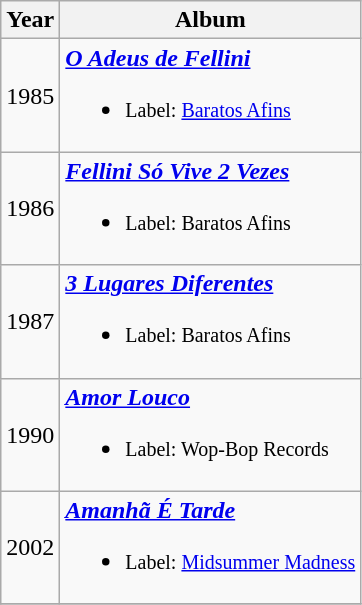<table class="wikitable">
<tr>
<th>Year</th>
<th>Album</th>
</tr>
<tr>
<td>1985</td>
<td><strong><em><a href='#'>O Adeus de Fellini</a></em></strong><br><ul><li><small>Label: <a href='#'>Baratos Afins</a></small></li></ul></td>
</tr>
<tr>
<td>1986</td>
<td><strong><em><a href='#'>Fellini Só Vive 2 Vezes</a></em></strong><br><ul><li><small>Label: Baratos Afins</small></li></ul></td>
</tr>
<tr>
<td>1987</td>
<td><strong><em><a href='#'>3 Lugares Diferentes</a></em></strong><br><ul><li><small>Label: Baratos Afins</small></li></ul></td>
</tr>
<tr>
<td>1990</td>
<td><strong><em><a href='#'>Amor Louco</a></em></strong><br><ul><li><small>Label: Wop-Bop Records</small></li></ul></td>
</tr>
<tr>
<td>2002</td>
<td><strong><em><a href='#'>Amanhã É Tarde</a></em></strong><br><ul><li><small>Label: <a href='#'>Midsummer Madness</a></small></li></ul></td>
</tr>
<tr>
</tr>
</table>
